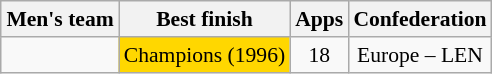<table class="wikitable" style="text-align: center; font-size: 90%; margin-left: 1em;">
<tr>
<th>Men's team</th>
<th>Best finish</th>
<th>Apps</th>
<th>Confederation</th>
</tr>
<tr>
<td style="text-align: left;"></td>
<td style="background-color: gold; text-align: left;">Champions (1996)</td>
<td>18</td>
<td>Europe – LEN</td>
</tr>
</table>
